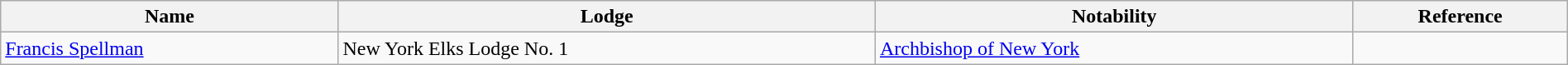<table class="wikitable" style="width:100%;">
<tr>
<th>Name</th>
<th>Lodge</th>
<th>Notability</th>
<th>Reference</th>
</tr>
<tr>
<td><a href='#'>Francis Spellman</a></td>
<td>New York Elks Lodge No. 1</td>
<td><a href='#'>Archbishop of New York</a></td>
<td></td>
</tr>
</table>
